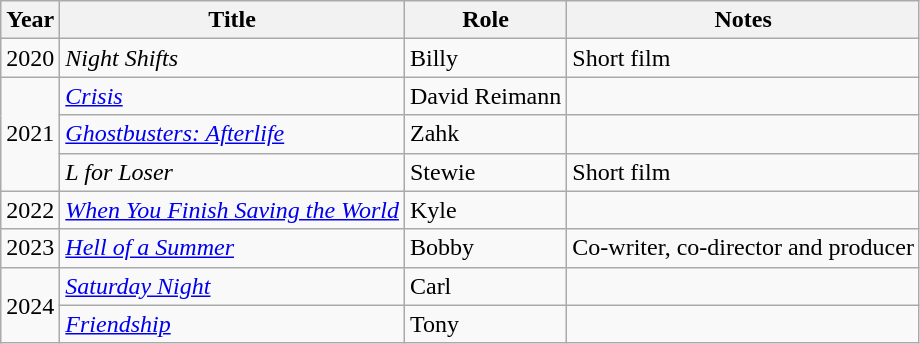<table class="wikitable sortable">
<tr>
<th>Year</th>
<th>Title</th>
<th>Role</th>
<th class="unsortable">Notes</th>
</tr>
<tr>
<td>2020</td>
<td><em>Night Shifts</em></td>
<td>Billy</td>
<td>Short film</td>
</tr>
<tr>
<td rowspan=3>2021</td>
<td><em><a href='#'>Crisis</a></em></td>
<td>David Reimann</td>
<td></td>
</tr>
<tr>
<td><em><a href='#'>Ghostbusters: Afterlife</a></em></td>
<td>Zahk</td>
<td></td>
</tr>
<tr>
<td><em>L for Loser</em></td>
<td>Stewie</td>
<td>Short film</td>
</tr>
<tr>
<td>2022</td>
<td><em><a href='#'>When You Finish Saving the World</a></em></td>
<td>Kyle</td>
<td></td>
</tr>
<tr>
<td>2023</td>
<td><em><a href='#'>Hell of a Summer</a></em></td>
<td>Bobby</td>
<td>Co-writer, co-director and producer</td>
</tr>
<tr>
<td rowspan=4>2024</td>
<td><em><a href='#'>Saturday Night</a></em></td>
<td>Carl</td>
<td></td>
</tr>
<tr>
<td><em><a href='#'>Friendship</a></em></td>
<td>Tony</td>
</tr>
</table>
